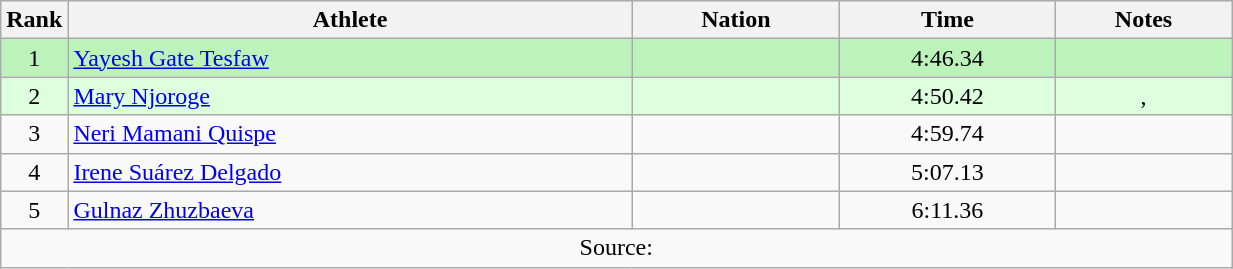<table class="wikitable sortable" style="text-align:center;width: 65%;">
<tr>
<th scope="col" style="width: 10px;">Rank</th>
<th scope="col">Athlete</th>
<th scope="col">Nation</th>
<th scope="col">Time</th>
<th scope="col">Notes</th>
</tr>
<tr bgcolor=bbf3bb>
<td>1</td>
<td align=left><a href='#'>Yayesh Gate Tesfaw</a><br></td>
<td align=left></td>
<td>4:46.34</td>
<td></td>
</tr>
<tr bgcolor=ddffdd>
<td>2</td>
<td align=left><a href='#'>Mary Njoroge</a><br></td>
<td align=left></td>
<td>4:50.42</td>
<td>, </td>
</tr>
<tr>
<td>3</td>
<td align=left><a href='#'>Neri Mamani Quispe</a><br></td>
<td align=left></td>
<td>4:59.74</td>
<td></td>
</tr>
<tr>
<td>4</td>
<td align=left><a href='#'>Irene Suárez Delgado</a><br></td>
<td align=left></td>
<td>5:07.13</td>
<td></td>
</tr>
<tr>
<td>5</td>
<td align=left><a href='#'>Gulnaz Zhuzbaeva</a><br></td>
<td align=left></td>
<td>6:11.36</td>
<td></td>
</tr>
<tr class="sortbottom">
<td colspan="5">Source:</td>
</tr>
</table>
